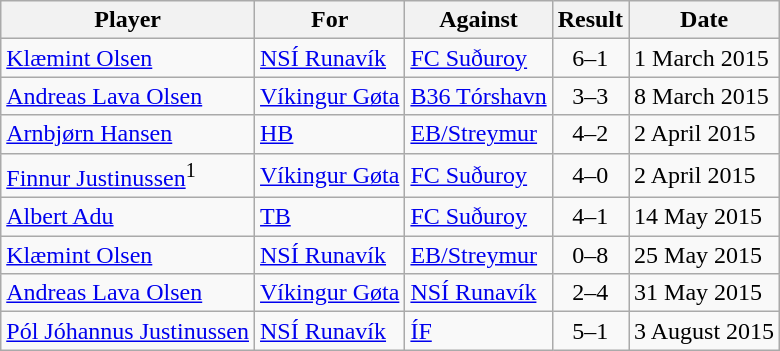<table class="wikitable sortable">
<tr>
<th>Player</th>
<th>For</th>
<th>Against</th>
<th style="text-align:center">Result</th>
<th>Date</th>
</tr>
<tr>
<td> <a href='#'>Klæmint Olsen</a></td>
<td><a href='#'>NSÍ Runavík</a></td>
<td><a href='#'>FC Suðuroy</a></td>
<td style="text-align:center;">6–1</td>
<td>1 March 2015</td>
</tr>
<tr>
<td> <a href='#'>Andreas Lava Olsen</a></td>
<td><a href='#'>Víkingur Gøta</a></td>
<td><a href='#'>B36 Tórshavn</a></td>
<td style="text-align:center;">3–3</td>
<td>8 March 2015</td>
</tr>
<tr>
<td> <a href='#'>Arnbjørn Hansen</a></td>
<td><a href='#'>HB</a></td>
<td><a href='#'>EB/Streymur</a></td>
<td style="text-align:center;">4–2</td>
<td>2 April 2015</td>
</tr>
<tr>
<td> <a href='#'>Finnur Justinussen</a><sup>1</sup></td>
<td><a href='#'>Víkingur Gøta</a></td>
<td><a href='#'>FC Suðuroy</a></td>
<td style="text-align:center;">4–0</td>
<td>2 April 2015</td>
</tr>
<tr>
<td> <a href='#'>Albert Adu</a></td>
<td><a href='#'>TB</a></td>
<td><a href='#'>FC Suðuroy</a></td>
<td style="text-align:center;">4–1</td>
<td>14 May 2015</td>
</tr>
<tr>
<td> <a href='#'>Klæmint Olsen</a></td>
<td><a href='#'>NSÍ Runavík</a></td>
<td><a href='#'>EB/Streymur</a></td>
<td style="text-align:center;">0–8</td>
<td>25 May 2015</td>
</tr>
<tr>
<td> <a href='#'>Andreas Lava Olsen</a></td>
<td><a href='#'>Víkingur Gøta</a></td>
<td><a href='#'>NSÍ Runavík</a></td>
<td style="text-align:center;">2–4</td>
<td>31 May 2015</td>
</tr>
<tr>
<td> <a href='#'>Pól Jóhannus Justinussen</a></td>
<td><a href='#'>NSÍ Runavík</a></td>
<td><a href='#'>ÍF</a></td>
<td style="text-align:center;">5–1</td>
<td>3 August 2015</td>
</tr>
</table>
